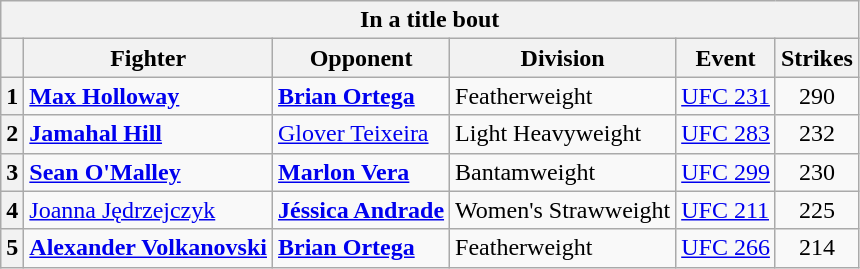<table class=wikitable>
<tr>
<th colspan=6>In a title bout</th>
</tr>
<tr>
<th></th>
<th>Fighter</th>
<th>Opponent</th>
<th>Division</th>
<th>Event</th>
<th>Strikes</th>
</tr>
<tr>
<th>1</th>
<td> <strong><a href='#'>Max Holloway</a></strong></td>
<td> <strong><a href='#'>Brian Ortega</a></strong></td>
<td>Featherweight</td>
<td><a href='#'>UFC 231</a></td>
<td align=center>290</td>
</tr>
<tr>
<th>2</th>
<td> <strong><a href='#'>Jamahal Hill</a></strong></td>
<td> <a href='#'>Glover Teixeira</a></td>
<td>Light Heavyweight</td>
<td><a href='#'>UFC 283</a></td>
<td align=center>232</td>
</tr>
<tr>
<th>3</th>
<td> <strong><a href='#'>Sean O'Malley</a></strong></td>
<td> <strong><a href='#'>Marlon Vera</a></strong></td>
<td>Bantamweight</td>
<td><a href='#'>UFC 299</a></td>
<td align=center>230</td>
</tr>
<tr>
<th>4</th>
<td> <a href='#'>Joanna Jędrzejczyk</a></td>
<td> <strong><a href='#'>Jéssica Andrade</a></strong></td>
<td>Women's Strawweight</td>
<td><a href='#'>UFC 211</a></td>
<td align=center>225</td>
</tr>
<tr>
<th>5</th>
<td> <strong><a href='#'>Alexander Volkanovski</a></strong></td>
<td> <strong><a href='#'>Brian Ortega</a></strong></td>
<td>Featherweight</td>
<td><a href='#'>UFC 266</a></td>
<td align=center>214</td>
</tr>
</table>
